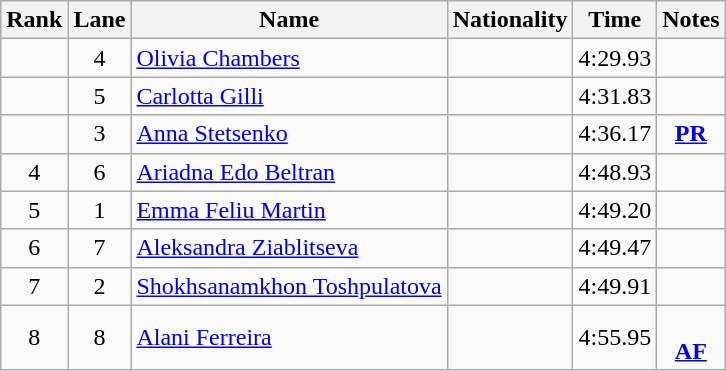<table class="wikitable sortable" style="text-align:center">
<tr>
<th>Rank</th>
<th>Lane</th>
<th>Name</th>
<th>Nationality</th>
<th>Time</th>
<th>Notes</th>
</tr>
<tr>
<td></td>
<td>4</td>
<td align=left><a href='#'>Olivia Chambers</a></td>
<td align=left></td>
<td>4:29.93</td>
<td></td>
</tr>
<tr>
<td></td>
<td>5</td>
<td align=left><a href='#'>Carlotta Gilli</a></td>
<td align=left></td>
<td>4:31.83</td>
<td></td>
</tr>
<tr>
<td></td>
<td>3</td>
<td align=left><a href='#'>Anna Stetsenko</a></td>
<td align=left></td>
<td>4:36.17</td>
<td><strong><a href='#'>PR</a></strong></td>
</tr>
<tr>
<td>4</td>
<td>6</td>
<td align=left><a href='#'>Ariadna Edo Beltran</a></td>
<td align=left></td>
<td>4:48.93</td>
<td></td>
</tr>
<tr>
<td>5</td>
<td>1</td>
<td align=left><a href='#'>Emma Feliu Martin</a></td>
<td align=left></td>
<td>4:49.20</td>
<td></td>
</tr>
<tr>
<td>6</td>
<td>7</td>
<td align=left><a href='#'>Aleksandra Ziablitseva</a></td>
<td align=left></td>
<td>4:49.47</td>
<td></td>
</tr>
<tr>
<td>7</td>
<td>2</td>
<td align=left><a href='#'>Shokhsanamkhon Toshpulatova</a></td>
<td align=left></td>
<td>4:49.91</td>
<td></td>
</tr>
<tr>
<td>8</td>
<td>8</td>
<td align=left><a href='#'>Alani Ferreira</a></td>
<td align=left></td>
<td>4:55.95</td>
<td><br><strong><a href='#'>AF</a></strong></td>
</tr>
</table>
